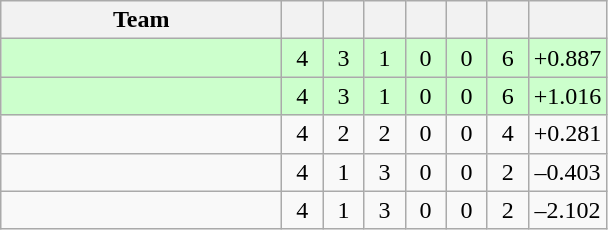<table class="wikitable" style="text-align:center">
<tr>
<th width=180>Team</th>
<th width=20></th>
<th width=20></th>
<th width=20></th>
<th width=20></th>
<th width=20></th>
<th width=20></th>
<th width=45></th>
</tr>
<tr style="background:#cfc">
<td align="left"></td>
<td>4</td>
<td>3</td>
<td>1</td>
<td>0</td>
<td>0</td>
<td>6</td>
<td>+0.887</td>
</tr>
<tr style="background:#cfc">
<td align="left"></td>
<td>4</td>
<td>3</td>
<td>1</td>
<td>0</td>
<td>0</td>
<td>6</td>
<td>+1.016</td>
</tr>
<tr>
<td align="left"></td>
<td>4</td>
<td>2</td>
<td>2</td>
<td>0</td>
<td>0</td>
<td>4</td>
<td>+0.281</td>
</tr>
<tr>
<td align="left"></td>
<td>4</td>
<td>1</td>
<td>3</td>
<td>0</td>
<td>0</td>
<td>2</td>
<td>–0.403</td>
</tr>
<tr>
<td align="left"></td>
<td>4</td>
<td>1</td>
<td>3</td>
<td>0</td>
<td>0</td>
<td>2</td>
<td>–2.102</td>
</tr>
</table>
